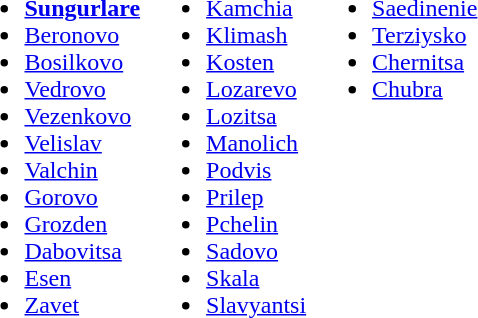<table>
<tr>
<td valign="top"><br><ul><li><strong><a href='#'>Sungurlare</a></strong></li><li><a href='#'>Beronovo</a></li><li><a href='#'>Bosilkovo</a></li><li><a href='#'>Vedrovo</a></li><li><a href='#'>Vezenkovo</a></li><li><a href='#'>Velislav</a></li><li><a href='#'>Valchin</a></li><li><a href='#'>Gorovo</a></li><li><a href='#'>Grozden</a></li><li><a href='#'>Dabovitsa</a></li><li><a href='#'>Esen</a></li><li><a href='#'>Zavet</a></li></ul></td>
<td valign="top"><br><ul><li><a href='#'>Kamchia</a></li><li><a href='#'>Klimash</a></li><li><a href='#'>Kosten</a></li><li><a href='#'>Lozarevo</a></li><li><a href='#'>Lozitsa</a></li><li><a href='#'>Manolich</a></li><li><a href='#'>Podvis</a></li><li><a href='#'>Prilep</a></li><li><a href='#'>Pchelin</a></li><li><a href='#'>Sadovo</a></li><li><a href='#'>Skala</a></li><li><a href='#'>Slavyantsi</a></li></ul></td>
<td valign="top"><br><ul><li><a href='#'>Saedinenie</a></li><li><a href='#'>Terziysko</a></li><li><a href='#'>Chernitsa</a></li><li><a href='#'>Chubra</a></li></ul></td>
</tr>
</table>
